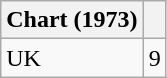<table class="wikitable sortable">
<tr>
<th>Chart (1973)</th>
<th></th>
</tr>
<tr>
<td>UK</td>
<td>9</td>
</tr>
</table>
